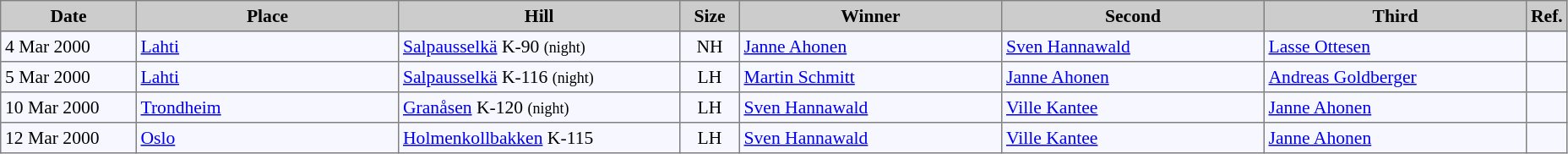<table cellpadding="3" cellspacing="0" border="1" style="background:#f7f8ff; font-size:90%; border:gray solid 1px; border-collapse:collapse;">
<tr style="background:#ccc; text-align:center;">
<th width="100">Date</th>
<th width="200">Place</th>
<th width="215">Hill</th>
<th width="40">Size</th>
<th width="200">Winner</th>
<th width="200">Second</th>
<th width="200">Third</th>
<th width="10">Ref.</th>
</tr>
<tr>
<td>4 Mar 2000</td>
<td> <a href='#'>Lahti</a></td>
<td><a href='#'>Salpausselkä</a> K-90 <small>(night)</small></td>
<td align=center>NH</td>
<td> <a href='#'>Janne Ahonen</a></td>
<td> <a href='#'>Sven Hannawald</a></td>
<td> <a href='#'>Lasse Ottesen</a></td>
<td></td>
</tr>
<tr>
<td>5 Mar 2000</td>
<td> <a href='#'>Lahti</a></td>
<td><a href='#'>Salpausselkä</a> K-116 <small>(night)</small></td>
<td align=center>LH</td>
<td> <a href='#'>Martin Schmitt</a></td>
<td> <a href='#'>Janne Ahonen</a></td>
<td> <a href='#'>Andreas Goldberger</a></td>
<td></td>
</tr>
<tr>
<td>10 Mar 2000</td>
<td> <a href='#'>Trondheim</a></td>
<td><a href='#'>Granåsen</a> K-120 <small>(night)</small></td>
<td align=center>LH</td>
<td> <a href='#'>Sven Hannawald</a></td>
<td> <a href='#'>Ville Kantee</a></td>
<td> <a href='#'>Janne Ahonen</a></td>
<td></td>
</tr>
<tr>
<td>12 Mar 2000</td>
<td> <a href='#'>Oslo</a></td>
<td><a href='#'>Holmenkollbakken</a> K-115</td>
<td align=center>LH</td>
<td> <a href='#'>Sven Hannawald</a></td>
<td> <a href='#'>Ville Kantee</a></td>
<td> <a href='#'>Janne Ahonen</a></td>
<td></td>
</tr>
</table>
